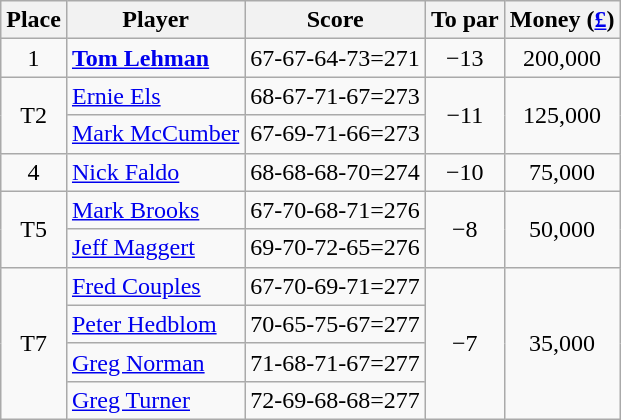<table class="wikitable">
<tr>
<th>Place</th>
<th>Player</th>
<th>Score</th>
<th>To par</th>
<th>Money (<a href='#'>£</a>)</th>
</tr>
<tr>
<td align="center">1</td>
<td> <strong><a href='#'>Tom Lehman</a></strong></td>
<td>67-67-64-73=271</td>
<td align="center">−13</td>
<td align=center>200,000</td>
</tr>
<tr>
<td rowspan=2 align="center">T2</td>
<td> <a href='#'>Ernie Els</a></td>
<td>68-67-71-67=273</td>
<td rowspan=2 align="center">−11</td>
<td rowspan=2 align=center>125,000</td>
</tr>
<tr>
<td> <a href='#'>Mark McCumber</a></td>
<td>67-69-71-66=273</td>
</tr>
<tr>
<td align="center">4</td>
<td> <a href='#'>Nick Faldo</a></td>
<td>68-68-68-70=274</td>
<td align="center">−10</td>
<td align=center>75,000</td>
</tr>
<tr>
<td rowspan=2 align="center">T5</td>
<td> <a href='#'>Mark Brooks</a></td>
<td>67-70-68-71=276</td>
<td rowspan=2 align="center">−8</td>
<td rowspan=2 align=center>50,000</td>
</tr>
<tr>
<td> <a href='#'>Jeff Maggert</a></td>
<td>69-70-72-65=276</td>
</tr>
<tr>
<td rowspan=4 align="center">T7</td>
<td> <a href='#'>Fred Couples</a></td>
<td>67-70-69-71=277</td>
<td rowspan=4 align="center">−7</td>
<td rowspan=4 align=center>35,000</td>
</tr>
<tr>
<td> <a href='#'>Peter Hedblom</a></td>
<td>70-65-75-67=277</td>
</tr>
<tr>
<td> <a href='#'>Greg Norman</a></td>
<td>71-68-71-67=277</td>
</tr>
<tr>
<td> <a href='#'>Greg Turner</a></td>
<td>72-69-68-68=277</td>
</tr>
</table>
